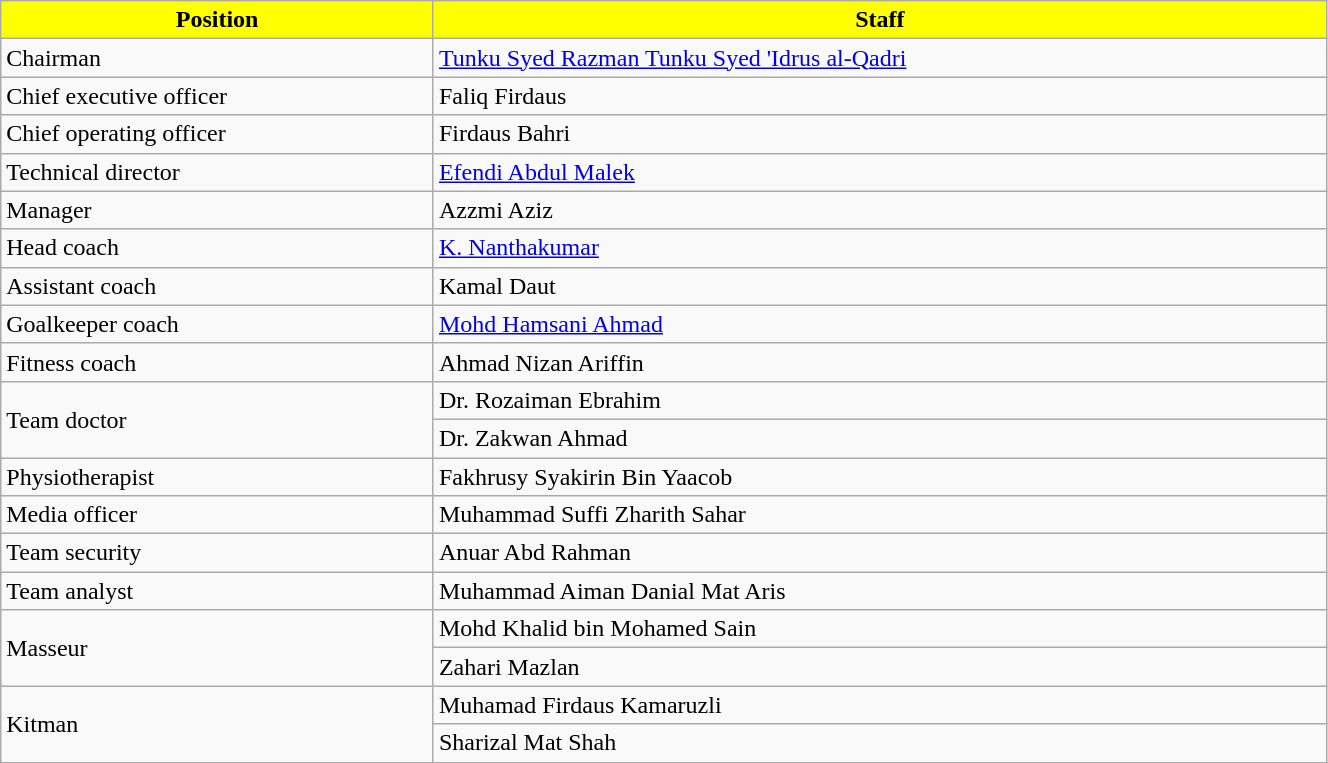<table class="wikitable" style=width:70%>
<tr>
<th style="background:Yellow; color:Black;">Position</th>
<th style="background:Yellow; color:Black;">Staff</th>
</tr>
<tr>
<td>Chairman</td>
<td> <a href='#'>Tunku Syed Razman Tunku Syed 'Idrus al-Qadri</a></td>
</tr>
<tr>
<td>Chief executive officer</td>
<td> Faliq Firdaus</td>
</tr>
<tr>
<td>Chief operating officer</td>
<td> Firdaus Bahri</td>
</tr>
<tr>
<td>Technical director</td>
<td> <a href='#'>Efendi Abdul Malek</a></td>
</tr>
<tr>
<td>Manager</td>
<td> Azzmi Aziz</td>
</tr>
<tr>
<td>Head coach</td>
<td> <a href='#'>K. Nanthakumar</a></td>
</tr>
<tr>
<td>Assistant coach</td>
<td> Kamal Daut</td>
</tr>
<tr>
<td>Goalkeeper coach</td>
<td> <a href='#'>Mohd Hamsani Ahmad</a></td>
</tr>
<tr>
<td>Fitness coach</td>
<td> Ahmad Nizan Ariffin</td>
</tr>
<tr>
<td rowspan="2">Team doctor</td>
<td> Dr. Rozaiman Ebrahim</td>
</tr>
<tr>
<td> Dr. Zakwan Ahmad</td>
</tr>
<tr>
<td>Physiotherapist</td>
<td> Fakhrusy Syakirin Bin Yaacob</td>
</tr>
<tr>
<td>Media officer</td>
<td> Muhammad Suffi Zharith Sahar</td>
</tr>
<tr>
<td>Team security</td>
<td> Anuar Abd Rahman</td>
</tr>
<tr>
<td>Team analyst</td>
<td> Muhammad Aiman Danial Mat Aris</td>
</tr>
<tr>
<td rowspan="2">Masseur</td>
<td> Mohd Khalid bin Mohamed Sain</td>
</tr>
<tr>
<td> Zahari Mazlan</td>
</tr>
<tr>
<td rowspan="2">Kitman</td>
<td> Muhamad Firdaus Kamaruzli</td>
</tr>
<tr>
<td> Sharizal Mat Shah</td>
</tr>
</table>
